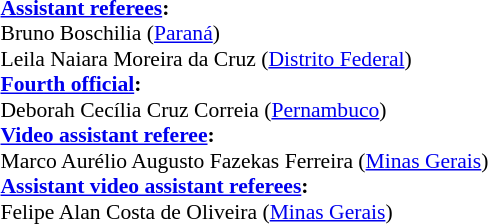<table width=50% style="font-size: 90%">
<tr>
<td><br><strong><a href='#'>Assistant referees</a>:</strong>
<br>Bruno Boschilia (<a href='#'>Paraná</a>)
<br>Leila Naiara Moreira da Cruz (<a href='#'>Distrito Federal</a>)
<br><strong><a href='#'>Fourth official</a>:</strong>
<br>Deborah Cecília Cruz Correia (<a href='#'>Pernambuco</a>)
<br><strong><a href='#'>Video assistant referee</a>:</strong>
<br>Marco Aurélio Augusto Fazekas Ferreira (<a href='#'>Minas Gerais</a>)
<br><strong><a href='#'>Assistant video assistant referees</a>:</strong>
<br>Felipe Alan Costa de Oliveira (<a href='#'>Minas Gerais</a>)</td>
</tr>
</table>
